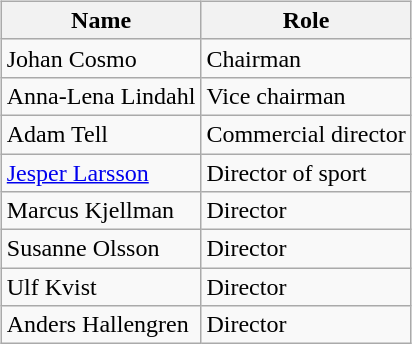<table>
<tr>
<td valign="top"><br><table class="wikitable">
<tr>
<th>Name</th>
<th>Role</th>
</tr>
<tr>
<td>Johan Cosmo</td>
<td>Chairman</td>
</tr>
<tr>
<td>Anna-Lena Lindahl</td>
<td>Vice chairman</td>
</tr>
<tr>
<td>Adam Tell</td>
<td>Commercial director</td>
</tr>
<tr>
<td><a href='#'>Jesper Larsson</a></td>
<td>Director of sport</td>
</tr>
<tr>
<td>Marcus Kjellman</td>
<td>Director</td>
</tr>
<tr>
<td>Susanne Olsson</td>
<td>Director</td>
</tr>
<tr>
<td>Ulf Kvist</td>
<td>Director</td>
</tr>
<tr>
<td>Anders Hallengren</td>
<td>Director</td>
</tr>
</table>
</td>
</tr>
</table>
